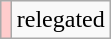<table class="wikitable" style="text-align:center;margin-left:1em;float:right">
<tr>
<td bgcolor=#FFCCCC></td>
<td>relegated</td>
</tr>
</table>
